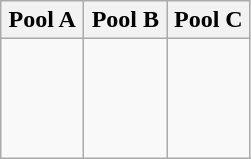<table class="wikitable">
<tr>
<th width=32%>Pool A</th>
<th width=32%>Pool B</th>
<th width=32%>Pool C</th>
</tr>
<tr>
<td><br><br>
<br>
<br>
</td>
<td><br><br>
<br>
<br>
</td>
<td><br><br>
<br>
<br>
</td>
</tr>
</table>
